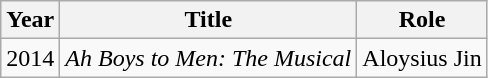<table class="wikitable sortable">
<tr>
<th>Year</th>
<th>Title</th>
<th>Role</th>
</tr>
<tr>
<td>2014</td>
<td><em>Ah Boys to Men: The Musical</em></td>
<td>Aloysius Jin</td>
</tr>
</table>
